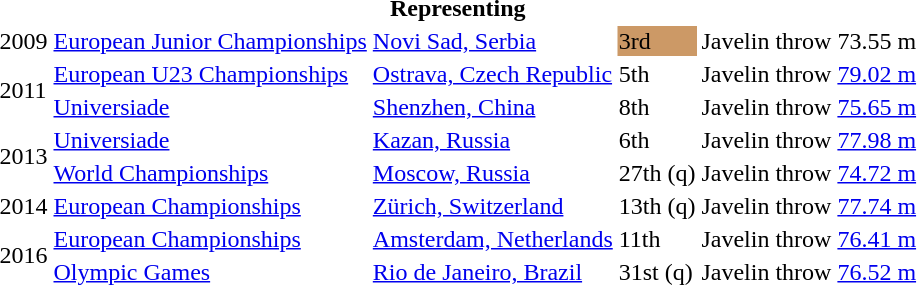<table>
<tr>
<th colspan="6">Representing </th>
</tr>
<tr>
<td>2009</td>
<td><a href='#'>European Junior Championships</a></td>
<td><a href='#'>Novi Sad, Serbia</a></td>
<td bgcolor=cc9966>3rd</td>
<td>Javelin throw</td>
<td>73.55 m</td>
</tr>
<tr>
<td rowspan=2>2011</td>
<td><a href='#'>European U23 Championships</a></td>
<td><a href='#'>Ostrava, Czech Republic</a></td>
<td>5th</td>
<td>Javelin throw</td>
<td><a href='#'>79.02 m</a></td>
</tr>
<tr>
<td><a href='#'>Universiade</a></td>
<td><a href='#'>Shenzhen, China</a></td>
<td>8th</td>
<td>Javelin throw</td>
<td><a href='#'>75.65 m</a></td>
</tr>
<tr>
<td rowspan=2>2013</td>
<td><a href='#'>Universiade</a></td>
<td><a href='#'>Kazan, Russia</a></td>
<td>6th</td>
<td>Javelin throw</td>
<td><a href='#'>77.98 m</a></td>
</tr>
<tr>
<td><a href='#'>World Championships</a></td>
<td><a href='#'>Moscow, Russia</a></td>
<td>27th (q)</td>
<td>Javelin throw</td>
<td><a href='#'>74.72 m</a></td>
</tr>
<tr>
<td>2014</td>
<td><a href='#'>European Championships</a></td>
<td><a href='#'>Zürich, Switzerland</a></td>
<td>13th (q)</td>
<td>Javelin throw</td>
<td><a href='#'>77.74 m</a></td>
</tr>
<tr>
<td rowspan=2>2016</td>
<td><a href='#'>European Championships</a></td>
<td><a href='#'>Amsterdam, Netherlands</a></td>
<td>11th</td>
<td>Javelin throw</td>
<td><a href='#'>76.41 m</a></td>
</tr>
<tr>
<td><a href='#'>Olympic Games</a></td>
<td><a href='#'>Rio de Janeiro, Brazil</a></td>
<td>31st (q)</td>
<td>Javelin throw</td>
<td><a href='#'>76.52 m</a></td>
</tr>
</table>
